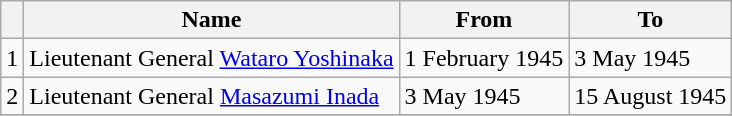<table class=wikitable>
<tr>
<th></th>
<th>Name</th>
<th>From</th>
<th>To</th>
</tr>
<tr>
<td>1</td>
<td>Lieutenant General <a href='#'>Wataro Yoshinaka</a></td>
<td>1 February 1945</td>
<td>3 May 1945</td>
</tr>
<tr>
<td>2</td>
<td>Lieutenant General <a href='#'>Masazumi Inada</a></td>
<td>3 May 1945</td>
<td>15 August 1945</td>
</tr>
<tr>
</tr>
</table>
